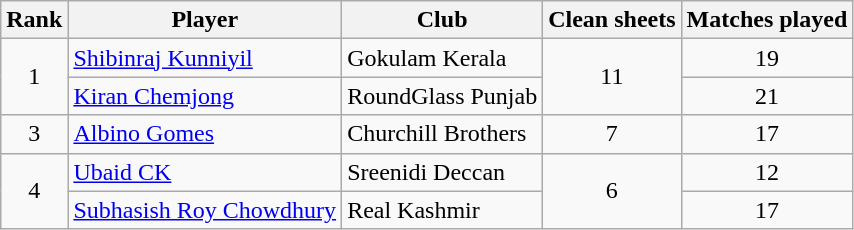<table class="wikitable" style="text-align:"center">
<tr>
<th>Rank</th>
<th>Player</th>
<th>Club</th>
<th>Clean sheets</th>
<th>Matches played</th>
</tr>
<tr>
<td rowspan="2" align="center">1</td>
<td align="left"> <a href='#'>Shibinraj Kunniyil</a></td>
<td align="left">Gokulam Kerala</td>
<td rowspan="2" align="center">11</td>
<td align="center">19</td>
</tr>
<tr>
<td align="left"> <a href='#'>Kiran Chemjong</a></td>
<td align="left">RoundGlass Punjab</td>
<td align="center">21</td>
</tr>
<tr>
<td align="center">3</td>
<td align="left"> <a href='#'>Albino Gomes</a></td>
<td align="left">Churchill Brothers</td>
<td align="center">7</td>
<td align="center">17</td>
</tr>
<tr>
<td rowspan="2" align="center">4</td>
<td align="left"> <a href='#'>Ubaid CK</a></td>
<td align="left">Sreenidi Deccan</td>
<td rowspan="2" align="center">6</td>
<td align="center">12</td>
</tr>
<tr>
<td align="left"> <a href='#'>Subhasish Roy Chowdhury</a></td>
<td align="left">Real Kashmir</td>
<td align="center">17</td>
</tr>
</table>
